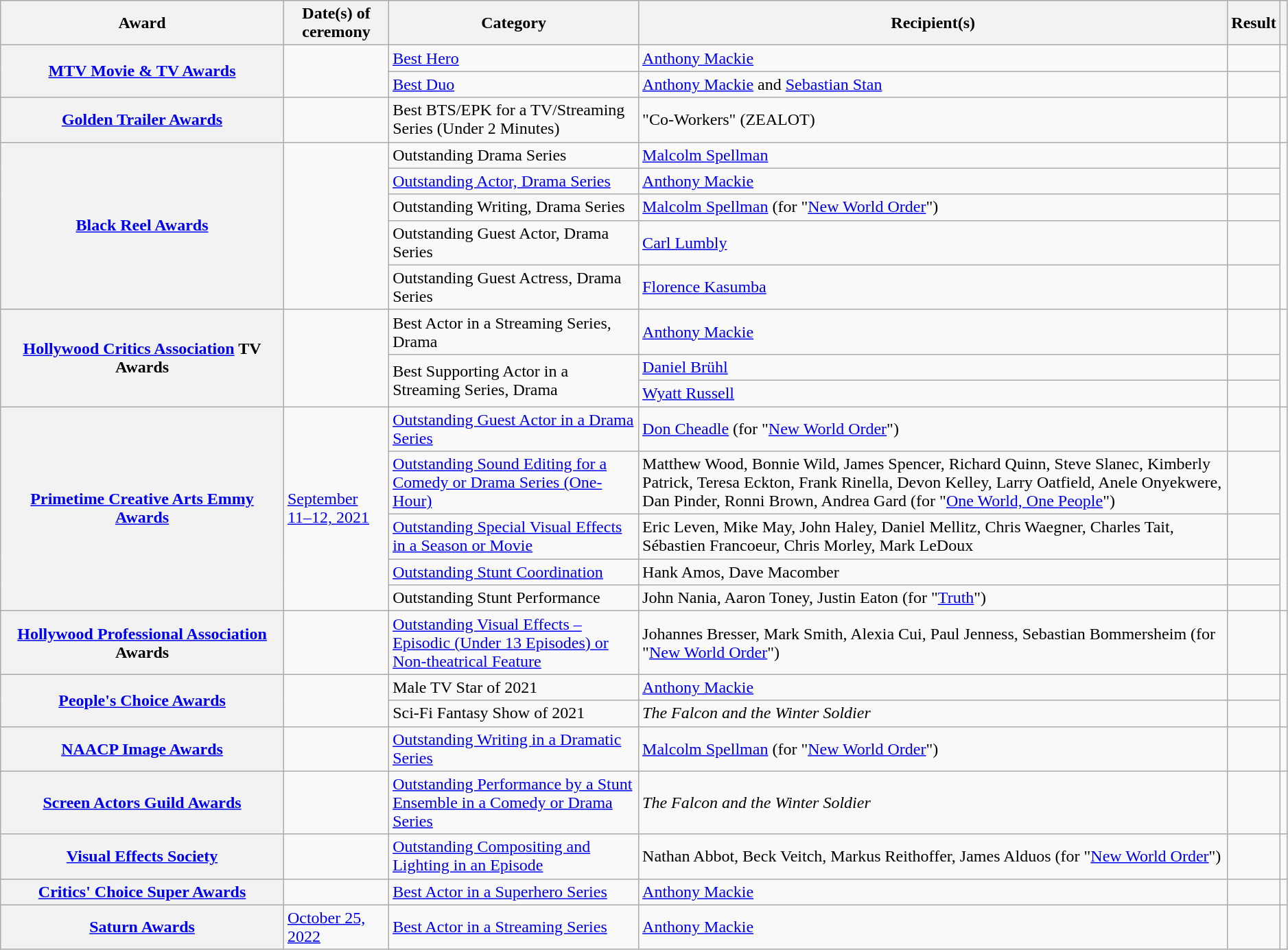<table class="wikitable sortable plainrowheaders" style="width: 99%">
<tr>
<th scope="col" style="width:22%;">Award</th>
<th scope="col">Date(s) of ceremony</th>
<th scope="col">Category</th>
<th scope="col">Recipient(s)</th>
<th scope="col">Result</th>
<th scope="col" class="unsortable"></th>
</tr>
<tr>
<th scope="row" rowspan="2" style="text-align:center;"><a href='#'>MTV Movie & TV Awards</a></th>
<td rowspan="2"><a href='#'></a></td>
<td><a href='#'>Best Hero</a></td>
<td><a href='#'>Anthony Mackie</a></td>
<td></td>
<td rowspan="2" style="text-align:center;"></td>
</tr>
<tr>
<td><a href='#'>Best Duo</a></td>
<td><a href='#'>Anthony Mackie</a> and <a href='#'>Sebastian Stan</a></td>
<td></td>
</tr>
<tr>
<th scope="row" style="text-align:center;"><a href='#'>Golden Trailer Awards</a></th>
<td></td>
<td>Best BTS/EPK for a TV/Streaming Series (Under 2 Minutes)</td>
<td>"Co-Workers" (ZEALOT)</td>
<td></td>
<td style="text-align:center;"></td>
</tr>
<tr>
<th scope="row" rowspan="5" style="text-align:center;"><a href='#'>Black Reel Awards</a></th>
<td rowspan="5"><a href='#'></a></td>
<td>Outstanding Drama Series</td>
<td><a href='#'>Malcolm Spellman</a></td>
<td></td>
<td rowspan="5" style="text-align:center;"></td>
</tr>
<tr>
<td><a href='#'>Outstanding Actor, Drama Series</a></td>
<td><a href='#'>Anthony Mackie</a></td>
<td></td>
</tr>
<tr>
<td>Outstanding Writing, Drama Series</td>
<td><a href='#'>Malcolm Spellman</a> (for "<a href='#'>New World Order</a>")</td>
<td></td>
</tr>
<tr>
<td>Outstanding Guest Actor, Drama Series</td>
<td><a href='#'>Carl Lumbly</a></td>
<td></td>
</tr>
<tr>
<td>Outstanding Guest Actress, Drama Series</td>
<td><a href='#'>Florence Kasumba</a></td>
<td></td>
</tr>
<tr>
<th scope="row" rowspan="3" style="text-align:center;"><a href='#'>Hollywood Critics Association</a> TV Awards</th>
<td rowspan="3"><a href='#'></a></td>
<td>Best Actor in a Streaming Series, Drama</td>
<td><a href='#'>Anthony Mackie</a></td>
<td></td>
<td rowspan="3" style="text-align:center;"></td>
</tr>
<tr>
<td rowspan="2">Best Supporting Actor in a Streaming Series, Drama</td>
<td><a href='#'>Daniel Brühl</a></td>
<td></td>
</tr>
<tr>
<td><a href='#'>Wyatt Russell</a></td>
<td></td>
</tr>
<tr>
<th scope="row" rowspan="5" style="text-align:center;"><a href='#'>Primetime Creative Arts Emmy Awards</a></th>
<td rowspan="5"><a href='#'>September 11–12, 2021</a></td>
<td><a href='#'>Outstanding Guest Actor in a Drama Series</a></td>
<td><a href='#'>Don Cheadle</a> (for "<a href='#'>New World Order</a>")</td>
<td></td>
<td rowspan="5" style="text-align:center;"></td>
</tr>
<tr>
<td><a href='#'>Outstanding Sound Editing for a Comedy or Drama Series (One-Hour)</a></td>
<td>Matthew Wood, Bonnie Wild, James Spencer, Richard Quinn, Steve Slanec, Kimberly Patrick, Teresa Eckton, Frank Rinella, Devon Kelley, Larry Oatfield, Anele Onyekwere, Dan Pinder, Ronni Brown, Andrea Gard (for "<a href='#'>One World, One People</a>")</td>
<td></td>
</tr>
<tr>
<td><a href='#'>Outstanding Special Visual Effects in a Season or Movie</a></td>
<td>Eric Leven, Mike May, John Haley, Daniel Mellitz, Chris Waegner, Charles Tait, Sébastien Francoeur, Chris Morley, Mark LeDoux</td>
<td></td>
</tr>
<tr>
<td><a href='#'>Outstanding Stunt Coordination</a></td>
<td>Hank Amos, Dave Macomber</td>
<td></td>
</tr>
<tr>
<td>Outstanding Stunt Performance</td>
<td>John Nania, Aaron Toney, Justin Eaton (for "<a href='#'>Truth</a>")</td>
<td></td>
</tr>
<tr>
<th scope="row" style="text-align:center;"><a href='#'>Hollywood Professional Association</a> Awards</th>
<td></td>
<td><a href='#'>Outstanding Visual Effects – Episodic (Under 13 Episodes) or Non-theatrical Feature</a></td>
<td>Johannes Bresser, Mark Smith, Alexia Cui, Paul Jenness, Sebastian Bommersheim (for "<a href='#'>New World Order</a>")</td>
<td></td>
<td style="text-align:center;"></td>
</tr>
<tr>
<th rowspan="2" scope="row" style="text-align:center;"><a href='#'>People's Choice Awards</a></th>
<td rowspan="2"><a href='#'></a></td>
<td>Male TV Star of 2021</td>
<td><a href='#'>Anthony Mackie</a></td>
<td></td>
<td rowspan="2" style="text-align:center;"></td>
</tr>
<tr>
<td>Sci-Fi Fantasy Show of 2021</td>
<td><em>The Falcon and the Winter Soldier</em></td>
<td></td>
</tr>
<tr>
<th scope="row" style="text-align:center;"><a href='#'>NAACP Image Awards</a></th>
<td><a href='#'></a></td>
<td><a href='#'>Outstanding Writing in a Dramatic Series</a></td>
<td><a href='#'>Malcolm Spellman</a> (for "<a href='#'>New World Order</a>")</td>
<td></td>
<td style="text-align: center;"></td>
</tr>
<tr>
<th scope="row" style="text-align:center;"><a href='#'>Screen Actors Guild Awards</a></th>
<td><a href='#'></a></td>
<td><a href='#'>Outstanding Performance by a Stunt Ensemble in a Comedy or Drama Series</a></td>
<td><em>The Falcon and the Winter Soldier</em></td>
<td></td>
<td style="text-align: center;"></td>
</tr>
<tr>
<th scope="row" style="text-align: center;"><a href='#'>Visual Effects Society</a></th>
<td><a href='#'></a></td>
<td><a href='#'>Outstanding Compositing and Lighting in an Episode</a></td>
<td>Nathan Abbot, Beck Veitch, Markus Reithoffer, James Alduos (for "<a href='#'>New World Order</a>")</td>
<td></td>
<td style="text-align: center;"></td>
</tr>
<tr>
<th scope="row" style="text-align: center;"><a href='#'>Critics' Choice Super Awards</a></th>
<td><a href='#'></a></td>
<td><a href='#'>Best Actor in a Superhero Series</a></td>
<td><a href='#'>Anthony Mackie</a></td>
<td></td>
<td style="text-align: center;"></td>
</tr>
<tr>
<th scope="row" style="text-align: center;"><a href='#'>Saturn Awards</a></th>
<td><a href='#'>October 25, 2022</a></td>
<td><a href='#'>Best Actor in a Streaming Series</a></td>
<td><a href='#'>Anthony Mackie</a></td>
<td></td>
<td style="text-align: center;"></td>
</tr>
</table>
